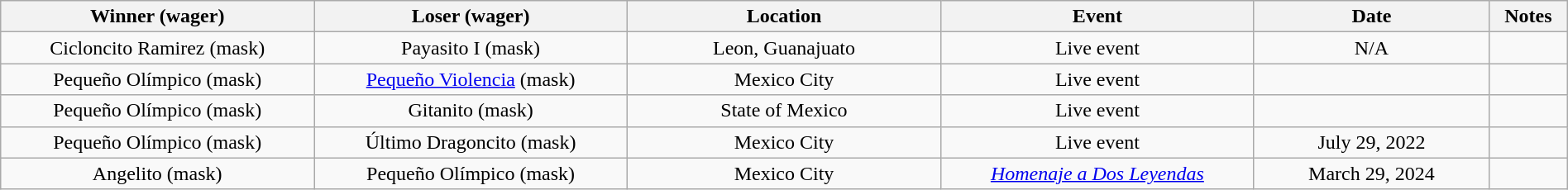<table class="wikitable sortable" width=100%  style="text-align: center">
<tr>
<th width=20% scope="col">Winner (wager)</th>
<th width=20% scope="col">Loser (wager)</th>
<th width=20% scope="col">Location</th>
<th width=20% scope="col">Event</th>
<th width=15% scope="col">Date</th>
<th class="unsortable" width=5% scope="col">Notes</th>
</tr>
<tr>
<td>Cicloncito Ramirez (mask)</td>
<td>Payasito I (mask)</td>
<td>Leon, Guanajuato</td>
<td>Live event</td>
<td>N/A</td>
<td></td>
</tr>
<tr>
<td>Pequeño Olímpico (mask)</td>
<td><a href='#'>Pequeño Violencia</a> (mask)</td>
<td>Mexico City</td>
<td>Live event</td>
<td></td>
<td></td>
</tr>
<tr>
<td>Pequeño Olímpico (mask)</td>
<td>Gitanito (mask)</td>
<td>State of Mexico</td>
<td>Live event</td>
<td></td>
<td></td>
</tr>
<tr>
<td>Pequeño Olímpico (mask)</td>
<td>Último Dragoncito (mask)</td>
<td>Mexico City</td>
<td>Live event</td>
<td>July 29, 2022</td>
<td></td>
</tr>
<tr>
<td>Angelito (mask)</td>
<td>Pequeño Olímpico (mask)</td>
<td>Mexico City</td>
<td><em><a href='#'>Homenaje a Dos Leyendas</a></em></td>
<td>March 29, 2024</td>
<td></td>
</tr>
</table>
